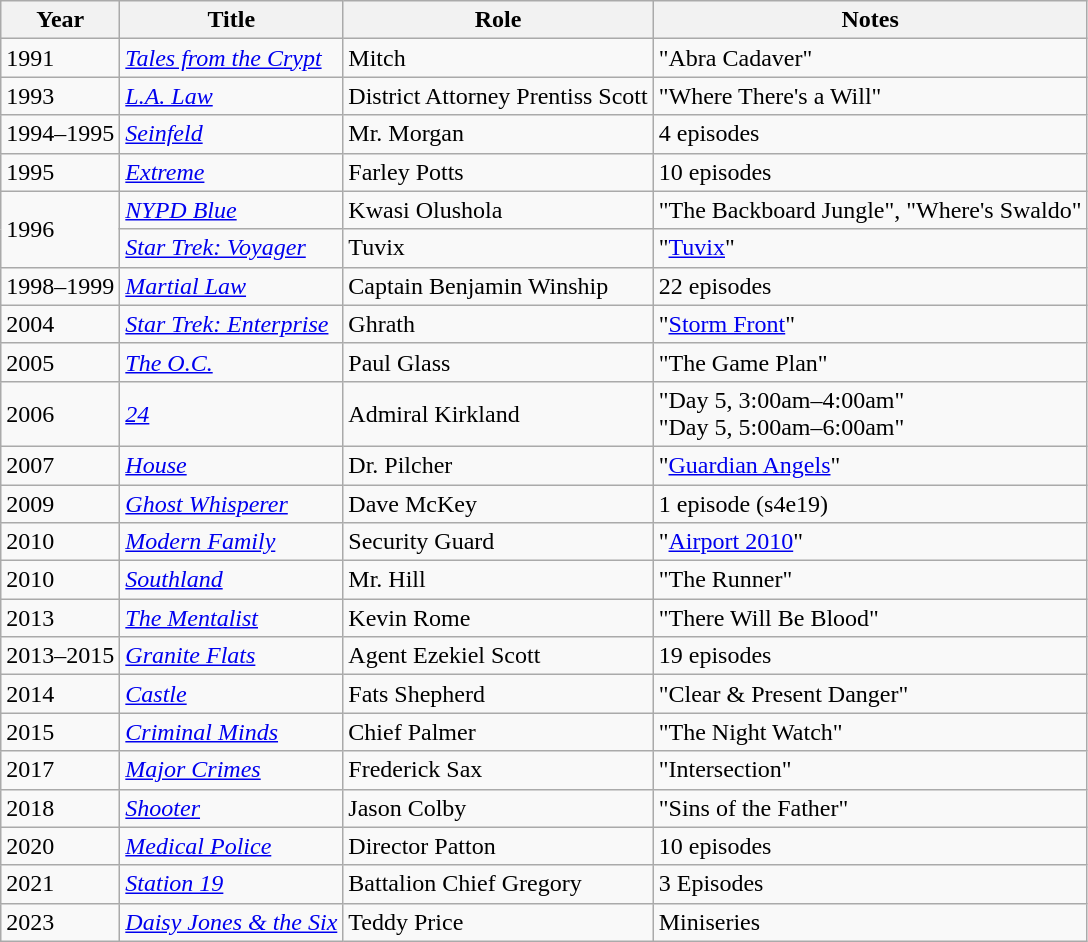<table class=wikitable>
<tr>
<th>Year</th>
<th>Title</th>
<th>Role</th>
<th>Notes</th>
</tr>
<tr>
<td>1991</td>
<td><em><a href='#'>Tales from the Crypt</a></em></td>
<td>Mitch</td>
<td>"Abra Cadaver"</td>
</tr>
<tr>
<td>1993</td>
<td><em><a href='#'>L.A. Law</a></em></td>
<td>District Attorney Prentiss Scott</td>
<td>"Where There's a Will"</td>
</tr>
<tr>
<td>1994–1995</td>
<td><em><a href='#'>Seinfeld</a></em></td>
<td>Mr. Morgan</td>
<td>4 episodes</td>
</tr>
<tr>
<td>1995</td>
<td><em><a href='#'>Extreme</a></em></td>
<td>Farley Potts</td>
<td>10 episodes</td>
</tr>
<tr>
<td rowspan=2>1996</td>
<td><em><a href='#'>NYPD Blue</a></em></td>
<td>Kwasi Olushola</td>
<td>"The Backboard Jungle", "Where's Swaldo"</td>
</tr>
<tr>
<td><em><a href='#'>Star Trek: Voyager</a></em></td>
<td>Tuvix</td>
<td>"<a href='#'>Tuvix</a>"</td>
</tr>
<tr>
<td>1998–1999</td>
<td><em><a href='#'>Martial Law</a></em></td>
<td>Captain Benjamin Winship</td>
<td>22 episodes</td>
</tr>
<tr>
<td>2004</td>
<td><em><a href='#'>Star Trek: Enterprise</a></em></td>
<td>Ghrath</td>
<td>"<a href='#'>Storm Front</a>"</td>
</tr>
<tr>
<td>2005</td>
<td><em><a href='#'>The O.C.</a></em></td>
<td>Paul Glass</td>
<td>"The Game Plan"</td>
</tr>
<tr>
<td>2006</td>
<td><em><a href='#'>24</a></em></td>
<td>Admiral Kirkland</td>
<td>"Day 5, 3:00am–4:00am"<br>"Day 5, 5:00am–6:00am"</td>
</tr>
<tr>
<td>2007</td>
<td><em><a href='#'>House</a></em></td>
<td>Dr. Pilcher</td>
<td>"<a href='#'>Guardian Angels</a>"</td>
</tr>
<tr>
<td>2009</td>
<td><em><a href='#'>Ghost Whisperer</a></em></td>
<td>Dave McKey</td>
<td>1 episode (s4e19)</td>
</tr>
<tr>
<td>2010</td>
<td><em><a href='#'>Modern Family</a></em></td>
<td>Security Guard</td>
<td>"<a href='#'>Airport 2010</a>"</td>
</tr>
<tr>
<td>2010</td>
<td><em><a href='#'>Southland</a></em></td>
<td>Mr. Hill</td>
<td>"The Runner"</td>
</tr>
<tr>
<td>2013</td>
<td><em><a href='#'>The Mentalist</a></em></td>
<td>Kevin Rome</td>
<td>"There Will Be Blood"</td>
</tr>
<tr>
<td>2013–2015</td>
<td><em><a href='#'>Granite Flats</a></em></td>
<td>Agent Ezekiel Scott</td>
<td>19 episodes</td>
</tr>
<tr>
<td>2014</td>
<td><em><a href='#'>Castle</a></em></td>
<td>Fats Shepherd</td>
<td>"Clear & Present Danger"</td>
</tr>
<tr>
<td>2015</td>
<td><em><a href='#'>Criminal Minds</a></em></td>
<td>Chief Palmer</td>
<td>"The Night Watch"</td>
</tr>
<tr>
<td>2017</td>
<td><a href='#'><em>Major Crimes</em></a></td>
<td>Frederick Sax</td>
<td>"Intersection"</td>
</tr>
<tr>
<td>2018</td>
<td><em><a href='#'>Shooter</a></em></td>
<td>Jason Colby</td>
<td>"Sins of the Father"</td>
</tr>
<tr>
<td>2020</td>
<td><em><a href='#'>Medical Police</a></em></td>
<td>Director Patton</td>
<td>10 episodes</td>
</tr>
<tr>
<td>2021</td>
<td><em><a href='#'>Station 19</a></em></td>
<td>Battalion Chief Gregory</td>
<td>3 Episodes</td>
</tr>
<tr>
<td>2023</td>
<td><em><a href='#'>Daisy Jones & the Six</a></em></td>
<td>Teddy Price</td>
<td>Miniseries</td>
</tr>
</table>
